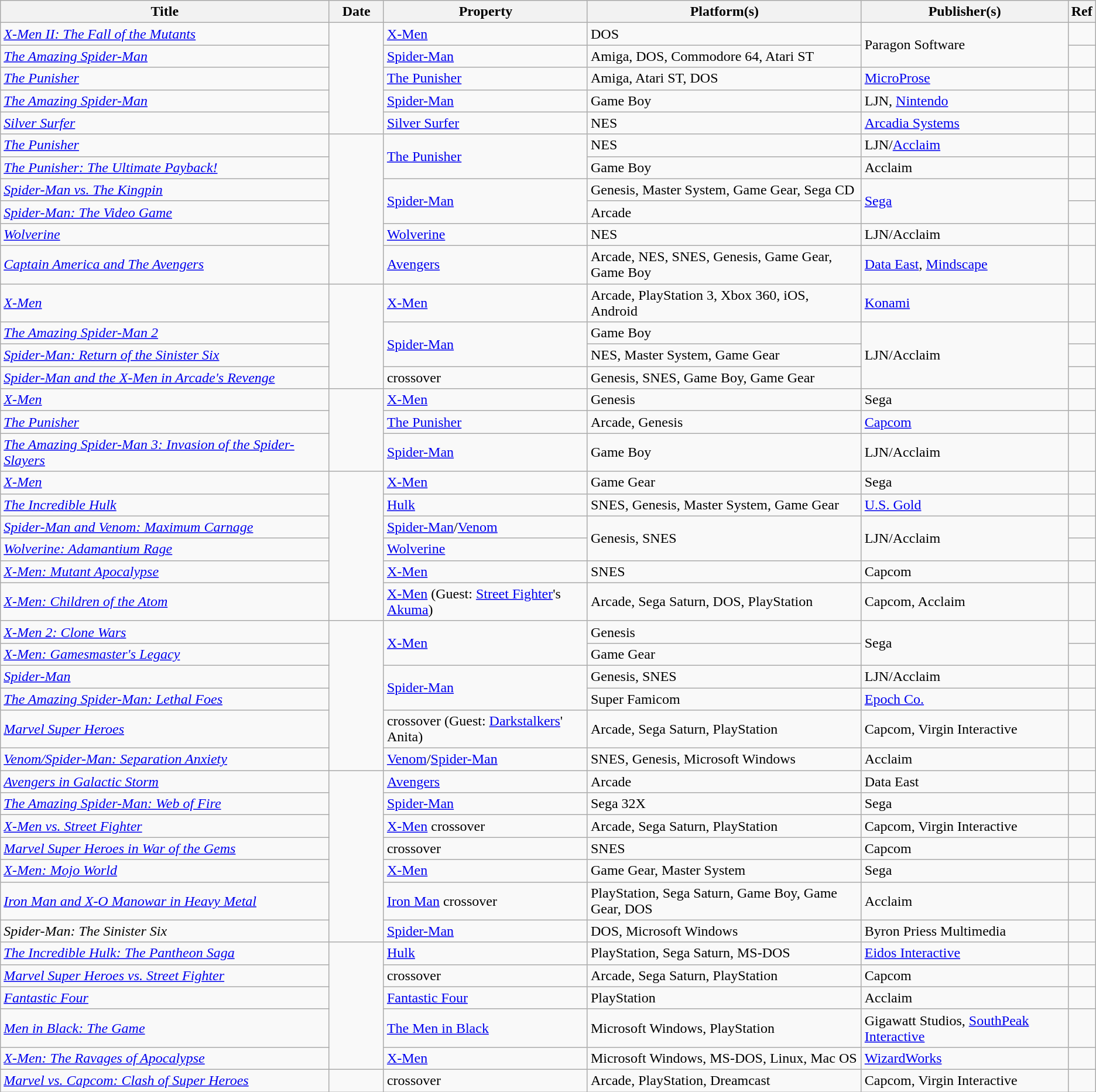<table class="wikitable sortable">
<tr>
<th style="width:30%;">Title</th>
<th style="width:5%;">Date</th>
<th>Property</th>
<th>Platform(s)</th>
<th>Publisher(s)</th>
<th>Ref</th>
</tr>
<tr>
<td><em><a href='#'>X-Men II: The Fall of the Mutants</a></em></td>
<td rowspan="5"></td>
<td><a href='#'>X-Men</a></td>
<td>DOS</td>
<td rowspan="2">Paragon Software</td>
<td></td>
</tr>
<tr>
<td><em><a href='#'>The Amazing Spider-Man</a></em></td>
<td><a href='#'>Spider-Man</a></td>
<td>Amiga, DOS, Commodore 64, Atari ST</td>
<td></td>
</tr>
<tr>
<td><em><a href='#'>The Punisher</a></em></td>
<td><a href='#'>The Punisher</a></td>
<td>Amiga, Atari ST, DOS</td>
<td><a href='#'>MicroProse</a></td>
<td></td>
</tr>
<tr>
<td><em><a href='#'>The Amazing Spider-Man</a></em></td>
<td><a href='#'>Spider-Man</a></td>
<td>Game Boy</td>
<td>LJN, <a href='#'>Nintendo</a></td>
<td></td>
</tr>
<tr>
<td><em><a href='#'>Silver Surfer</a></em></td>
<td><a href='#'>Silver Surfer</a></td>
<td>NES</td>
<td><a href='#'>Arcadia Systems</a></td>
<td></td>
</tr>
<tr>
<td><em><a href='#'>The Punisher</a></em></td>
<td rowspan="6"></td>
<td rowspan="2"><a href='#'>The Punisher</a></td>
<td>NES</td>
<td>LJN/<a href='#'>Acclaim</a></td>
<td></td>
</tr>
<tr>
<td><em><a href='#'>The Punisher: The Ultimate Payback!</a></em></td>
<td>Game Boy</td>
<td>Acclaim</td>
<td></td>
</tr>
<tr>
<td><em><a href='#'>Spider-Man vs. The Kingpin</a></em></td>
<td rowspan="2"><a href='#'>Spider-Man</a></td>
<td>Genesis, Master System, Game Gear, Sega CD</td>
<td rowspan="2"><a href='#'>Sega</a></td>
<td></td>
</tr>
<tr>
<td><em><a href='#'>Spider-Man: The Video Game</a></em></td>
<td>Arcade</td>
<td></td>
</tr>
<tr>
<td><em><a href='#'>Wolverine</a></em></td>
<td><a href='#'>Wolverine</a></td>
<td>NES</td>
<td>LJN/Acclaim</td>
<td></td>
</tr>
<tr>
<td><em><a href='#'>Captain America and The Avengers</a></em></td>
<td><a href='#'>Avengers</a></td>
<td>Arcade, NES, SNES, Genesis, Game Gear, Game Boy</td>
<td><a href='#'>Data East</a>, <a href='#'>Mindscape</a></td>
<td></td>
</tr>
<tr>
<td><em><a href='#'>X-Men</a></em></td>
<td rowspan="4"></td>
<td><a href='#'>X-Men</a></td>
<td>Arcade, PlayStation 3, Xbox 360, iOS, Android</td>
<td><a href='#'>Konami</a></td>
<td></td>
</tr>
<tr>
<td><em><a href='#'>The Amazing Spider-Man 2</a></em></td>
<td rowspan="2"><a href='#'>Spider-Man</a></td>
<td>Game Boy</td>
<td rowspan="3">LJN/Acclaim</td>
<td></td>
</tr>
<tr>
<td><em><a href='#'>Spider-Man: Return of the Sinister Six</a></em></td>
<td>NES, Master System, Game Gear</td>
<td></td>
</tr>
<tr>
<td><em><a href='#'>Spider-Man and the X-Men in Arcade's Revenge</a></em></td>
<td>crossover</td>
<td>Genesis, SNES, Game Boy, Game Gear</td>
<td></td>
</tr>
<tr>
<td><em><a href='#'>X-Men</a></em></td>
<td rowspan="3"></td>
<td><a href='#'>X-Men</a></td>
<td>Genesis</td>
<td>Sega</td>
<td></td>
</tr>
<tr>
<td><em><a href='#'>The Punisher</a></em></td>
<td><a href='#'>The Punisher</a></td>
<td>Arcade, Genesis</td>
<td><a href='#'>Capcom</a></td>
<td></td>
</tr>
<tr>
<td><em><a href='#'>The Amazing Spider-Man 3: Invasion of the Spider-Slayers</a></em></td>
<td><a href='#'>Spider-Man</a></td>
<td>Game Boy</td>
<td>LJN/Acclaim</td>
<td></td>
</tr>
<tr>
<td><em><a href='#'>X-Men</a></em></td>
<td rowspan="6"></td>
<td><a href='#'>X-Men</a></td>
<td>Game Gear</td>
<td>Sega</td>
<td></td>
</tr>
<tr>
<td><em><a href='#'>The Incredible Hulk</a></em></td>
<td><a href='#'>Hulk</a></td>
<td>SNES, Genesis, Master System, Game Gear</td>
<td><a href='#'>U.S. Gold</a></td>
<td></td>
</tr>
<tr>
<td><em><a href='#'>Spider-Man and Venom: Maximum Carnage</a></em></td>
<td><a href='#'>Spider-Man</a>/<a href='#'>Venom</a></td>
<td rowspan="2">Genesis, SNES</td>
<td rowspan="2">LJN/Acclaim</td>
<td></td>
</tr>
<tr>
<td><em><a href='#'>Wolverine: Adamantium Rage</a></em></td>
<td><a href='#'>Wolverine</a></td>
<td></td>
</tr>
<tr>
<td><em><a href='#'>X-Men: Mutant Apocalypse</a></em></td>
<td><a href='#'>X-Men</a></td>
<td>SNES</td>
<td>Capcom</td>
<td></td>
</tr>
<tr>
<td><em><a href='#'>X-Men: Children of the Atom</a></em></td>
<td><a href='#'>X-Men</a> (Guest: <a href='#'>Street Fighter</a>'s <a href='#'>Akuma</a>)</td>
<td>Arcade, Sega Saturn, DOS, PlayStation</td>
<td>Capcom, Acclaim</td>
<td></td>
</tr>
<tr>
<td><em><a href='#'>X-Men 2: Clone Wars</a></em></td>
<td rowspan="6"></td>
<td rowspan="2"><a href='#'>X-Men</a></td>
<td>Genesis</td>
<td rowspan="2">Sega</td>
<td></td>
</tr>
<tr>
<td><em><a href='#'>X-Men: Gamesmaster's Legacy</a></em></td>
<td>Game Gear</td>
<td></td>
</tr>
<tr>
<td><em><a href='#'>Spider-Man</a></em></td>
<td rowspan="2"><a href='#'>Spider-Man</a></td>
<td>Genesis, SNES</td>
<td>LJN/Acclaim</td>
<td></td>
</tr>
<tr>
<td><em><a href='#'>The Amazing Spider-Man: Lethal Foes</a></em></td>
<td>Super Famicom</td>
<td><a href='#'>Epoch Co.</a></td>
<td></td>
</tr>
<tr>
<td><em><a href='#'>Marvel Super Heroes</a></em></td>
<td>crossover (Guest: <a href='#'>Darkstalkers</a>' Anita)</td>
<td>Arcade, Sega Saturn, PlayStation</td>
<td>Capcom, Virgin Interactive</td>
<td></td>
</tr>
<tr>
<td><em><a href='#'>Venom/Spider-Man: Separation Anxiety</a></em></td>
<td><a href='#'>Venom</a>/<a href='#'>Spider-Man</a></td>
<td>SNES, Genesis, Microsoft Windows</td>
<td>Acclaim</td>
<td></td>
</tr>
<tr>
<td><em><a href='#'>Avengers in Galactic Storm</a></em></td>
<td rowspan="7"></td>
<td><a href='#'>Avengers</a></td>
<td>Arcade</td>
<td>Data East</td>
<td></td>
</tr>
<tr>
<td><em><a href='#'>The Amazing Spider-Man: Web of Fire</a></em></td>
<td><a href='#'>Spider-Man</a></td>
<td>Sega 32X</td>
<td>Sega</td>
<td></td>
</tr>
<tr>
<td><em><a href='#'>X-Men vs. Street Fighter</a></em></td>
<td><a href='#'>X-Men</a> crossover</td>
<td>Arcade, Sega Saturn, PlayStation</td>
<td>Capcom, Virgin Interactive</td>
<td></td>
</tr>
<tr>
<td><em><a href='#'>Marvel Super Heroes in War of the Gems</a></em></td>
<td>crossover</td>
<td>SNES</td>
<td>Capcom</td>
<td></td>
</tr>
<tr>
<td><em><a href='#'>X-Men: Mojo World</a></em></td>
<td><a href='#'>X-Men</a></td>
<td>Game Gear, Master System</td>
<td>Sega</td>
<td></td>
</tr>
<tr>
<td><em><a href='#'>Iron Man and X-O Manowar in Heavy Metal</a></em></td>
<td><a href='#'>Iron Man</a> crossover</td>
<td>PlayStation, Sega Saturn, Game Boy, Game Gear, DOS</td>
<td>Acclaim</td>
<td></td>
</tr>
<tr>
<td><em>Spider-Man: The Sinister Six</em></td>
<td><a href='#'>Spider-Man</a></td>
<td>DOS, Microsoft Windows</td>
<td>Byron Priess Multimedia</td>
<td></td>
</tr>
<tr>
<td><em><a href='#'>The Incredible Hulk: The Pantheon Saga</a></em></td>
<td rowspan="5"></td>
<td><a href='#'>Hulk</a></td>
<td>PlayStation, Sega Saturn, MS-DOS</td>
<td><a href='#'>Eidos Interactive</a></td>
<td></td>
</tr>
<tr>
<td><em><a href='#'>Marvel Super Heroes vs. Street Fighter</a></em></td>
<td>crossover</td>
<td>Arcade, Sega Saturn, PlayStation</td>
<td>Capcom</td>
<td></td>
</tr>
<tr>
<td><em><a href='#'>Fantastic Four</a></em></td>
<td><a href='#'>Fantastic Four</a></td>
<td>PlayStation</td>
<td>Acclaim</td>
<td></td>
</tr>
<tr>
<td><em><a href='#'>Men in Black: The Game</a></em></td>
<td><a href='#'>The Men in Black</a></td>
<td>Microsoft Windows, PlayStation</td>
<td>Gigawatt Studios, <a href='#'>SouthPeak Interactive</a></td>
<td></td>
</tr>
<tr>
<td><em><a href='#'>X-Men: The Ravages of Apocalypse</a></em></td>
<td><a href='#'>X-Men</a></td>
<td>Microsoft Windows, MS-DOS, Linux, Mac OS</td>
<td><a href='#'>WizardWorks</a></td>
<td></td>
</tr>
<tr>
<td><em><a href='#'>Marvel vs. Capcom: Clash of Super Heroes</a></em></td>
<td></td>
<td>crossover</td>
<td>Arcade, PlayStation, Dreamcast</td>
<td>Capcom, Virgin Interactive</td>
<td></td>
</tr>
</table>
